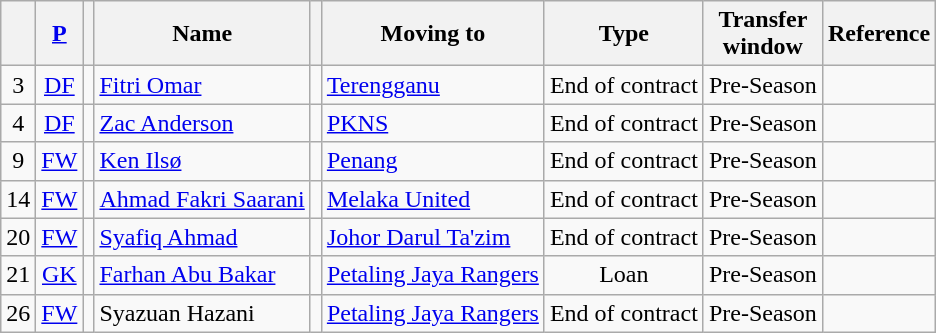<table class="wikitable sortable" style="text-align:center;">
<tr>
<th></th>
<th><a href='#'>P</a></th>
<th></th>
<th>Name</th>
<th></th>
<th>Moving to</th>
<th>Type</th>
<th>Transfer<br>window</th>
<th>Reference</th>
</tr>
<tr>
<td>3</td>
<td><a href='#'>DF</a></td>
<td></td>
<td align=left><a href='#'>Fitri Omar</a></td>
<td></td>
<td align=left> <a href='#'>Terengganu</a></td>
<td>End of contract</td>
<td>Pre-Season</td>
<td></td>
</tr>
<tr>
<td>4</td>
<td><a href='#'>DF</a></td>
<td></td>
<td align=left><a href='#'>Zac Anderson</a></td>
<td></td>
<td align=left> <a href='#'>PKNS</a></td>
<td>End of contract</td>
<td>Pre-Season</td>
<td></td>
</tr>
<tr>
<td>9</td>
<td><a href='#'>FW</a></td>
<td></td>
<td align=left><a href='#'>Ken Ilsø</a></td>
<td></td>
<td align=left> <a href='#'>Penang</a></td>
<td>End of contract</td>
<td>Pre-Season</td>
<td></td>
</tr>
<tr>
<td>14</td>
<td><a href='#'>FW</a></td>
<td></td>
<td align=left><a href='#'>Ahmad Fakri Saarani</a></td>
<td></td>
<td align=left> <a href='#'>Melaka United</a></td>
<td>End of contract</td>
<td>Pre-Season</td>
<td></td>
</tr>
<tr>
<td>20</td>
<td><a href='#'>FW</a></td>
<td></td>
<td align=left><a href='#'>Syafiq Ahmad</a></td>
<td></td>
<td align=left> <a href='#'>Johor Darul Ta'zim</a></td>
<td>End of contract</td>
<td>Pre-Season</td>
<td></td>
</tr>
<tr>
<td>21</td>
<td><a href='#'>GK</a></td>
<td></td>
<td align=left><a href='#'>Farhan Abu Bakar</a></td>
<td></td>
<td align=left> <a href='#'>Petaling Jaya Rangers</a></td>
<td>Loan</td>
<td>Pre-Season</td>
<td></td>
</tr>
<tr>
<td>26</td>
<td><a href='#'>FW</a></td>
<td></td>
<td align=left>Syazuan Hazani</td>
<td></td>
<td align=left> <a href='#'>Petaling Jaya Rangers</a></td>
<td>End of contract</td>
<td>Pre-Season</td>
<td></td>
</tr>
</table>
